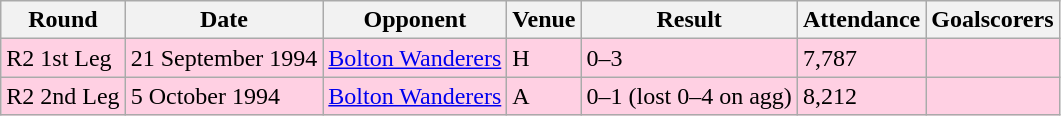<table class="wikitable">
<tr>
<th>Round</th>
<th>Date</th>
<th>Opponent</th>
<th>Venue</th>
<th>Result</th>
<th>Attendance</th>
<th>Goalscorers</th>
</tr>
<tr style="background-color: #ffd0e3;">
<td>R2 1st Leg</td>
<td>21 September 1994</td>
<td><a href='#'>Bolton Wanderers</a></td>
<td>H</td>
<td>0–3</td>
<td>7,787</td>
<td></td>
</tr>
<tr style="background-color: #ffd0e3;">
<td>R2 2nd Leg</td>
<td>5 October 1994</td>
<td><a href='#'>Bolton Wanderers</a></td>
<td>A</td>
<td>0–1 (lost 0–4 on agg)</td>
<td>8,212</td>
<td></td>
</tr>
</table>
